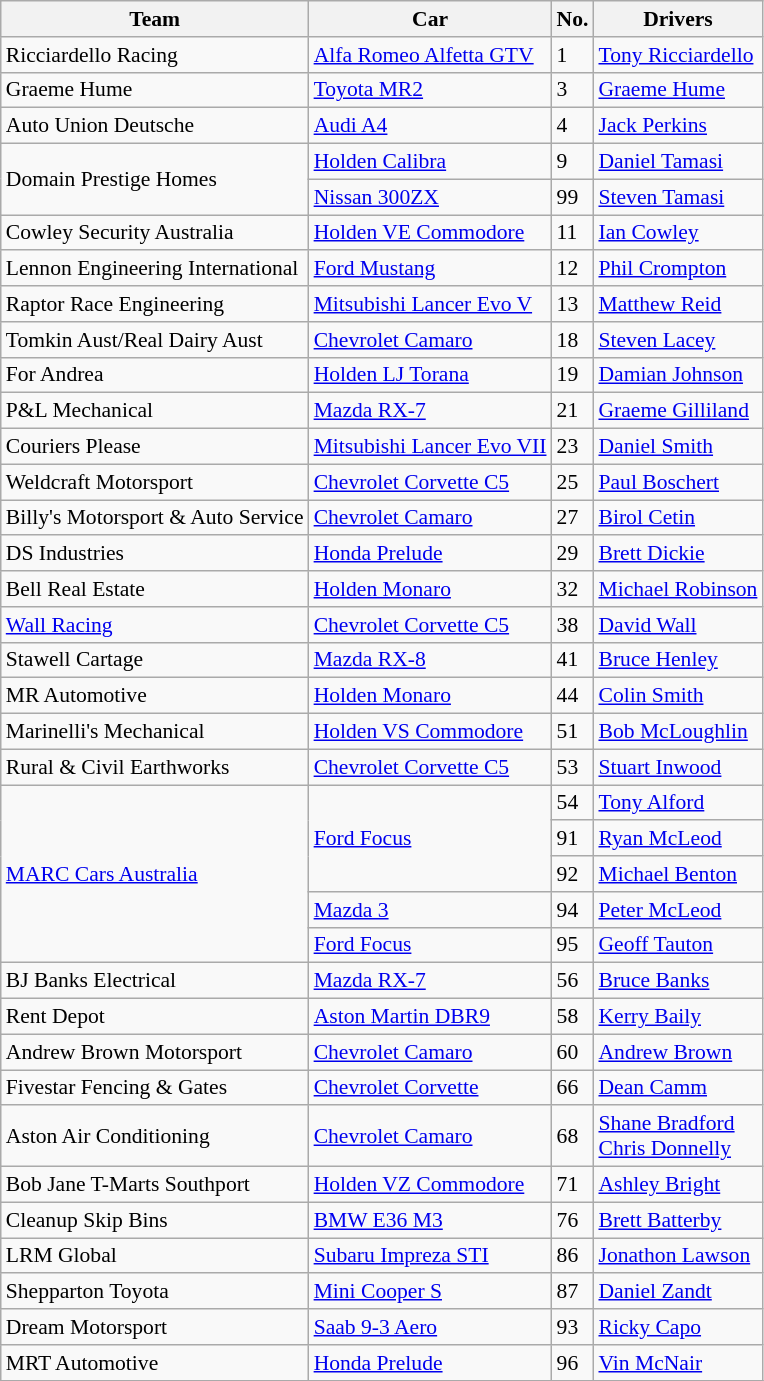<table class="wikitable" style="font-size: 90%">
<tr>
<th>Team</th>
<th>Car</th>
<th>No.</th>
<th>Drivers</th>
</tr>
<tr>
<td>Ricciardello Racing</td>
<td><a href='#'>Alfa Romeo Alfetta GTV</a></td>
<td>1</td>
<td><a href='#'>Tony Ricciardello</a></td>
</tr>
<tr>
<td>Graeme Hume</td>
<td><a href='#'>Toyota MR2</a></td>
<td>3</td>
<td><a href='#'>Graeme Hume</a></td>
</tr>
<tr>
<td>Auto Union Deutsche</td>
<td><a href='#'>Audi A4</a></td>
<td>4</td>
<td><a href='#'>Jack Perkins</a></td>
</tr>
<tr>
<td rowspan=2>Domain Prestige Homes</td>
<td><a href='#'>Holden Calibra</a></td>
<td>9</td>
<td><a href='#'>Daniel Tamasi</a></td>
</tr>
<tr>
<td><a href='#'>Nissan 300ZX</a></td>
<td>99</td>
<td><a href='#'>Steven Tamasi</a></td>
</tr>
<tr>
<td>Cowley Security Australia</td>
<td><a href='#'>Holden VE Commodore</a></td>
<td>11</td>
<td><a href='#'>Ian Cowley</a></td>
</tr>
<tr>
<td>Lennon Engineering International</td>
<td><a href='#'>Ford Mustang</a></td>
<td>12</td>
<td><a href='#'>Phil Crompton</a></td>
</tr>
<tr>
<td>Raptor Race Engineering</td>
<td><a href='#'>Mitsubishi Lancer Evo V</a></td>
<td>13</td>
<td><a href='#'>Matthew Reid</a></td>
</tr>
<tr>
<td>Tomkin Aust/Real Dairy Aust</td>
<td><a href='#'>Chevrolet Camaro</a></td>
<td>18</td>
<td><a href='#'>Steven Lacey</a></td>
</tr>
<tr>
<td>For Andrea</td>
<td><a href='#'>Holden LJ Torana</a></td>
<td>19</td>
<td><a href='#'>Damian Johnson</a></td>
</tr>
<tr>
<td>P&L Mechanical</td>
<td><a href='#'>Mazda RX-7</a></td>
<td>21</td>
<td><a href='#'>Graeme Gilliland</a></td>
</tr>
<tr>
<td>Couriers Please</td>
<td><a href='#'>Mitsubishi Lancer Evo VII</a></td>
<td>23</td>
<td><a href='#'>Daniel Smith</a></td>
</tr>
<tr>
<td>Weldcraft Motorsport</td>
<td><a href='#'>Chevrolet Corvette C5</a></td>
<td>25</td>
<td><a href='#'>Paul Boschert</a></td>
</tr>
<tr>
<td>Billy's Motorsport & Auto Service</td>
<td><a href='#'>Chevrolet Camaro</a></td>
<td>27</td>
<td><a href='#'>Birol Cetin</a></td>
</tr>
<tr>
<td>DS Industries</td>
<td><a href='#'>Honda Prelude</a></td>
<td>29</td>
<td><a href='#'>Brett Dickie</a></td>
</tr>
<tr>
<td>Bell Real Estate</td>
<td><a href='#'>Holden Monaro</a></td>
<td>32</td>
<td><a href='#'>Michael Robinson</a></td>
</tr>
<tr>
<td><a href='#'>Wall Racing</a></td>
<td><a href='#'>Chevrolet Corvette C5</a></td>
<td>38</td>
<td><a href='#'>David Wall</a></td>
</tr>
<tr>
<td>Stawell Cartage</td>
<td><a href='#'>Mazda RX-8</a></td>
<td>41</td>
<td><a href='#'>Bruce Henley</a></td>
</tr>
<tr>
<td>MR Automotive</td>
<td><a href='#'>Holden Monaro</a></td>
<td>44</td>
<td><a href='#'>Colin Smith</a></td>
</tr>
<tr>
<td>Marinelli's Mechanical</td>
<td><a href='#'>Holden VS Commodore</a></td>
<td>51</td>
<td><a href='#'>Bob McLoughlin</a></td>
</tr>
<tr>
<td>Rural & Civil Earthworks</td>
<td><a href='#'>Chevrolet Corvette C5</a></td>
<td>53</td>
<td><a href='#'>Stuart Inwood</a></td>
</tr>
<tr>
<td rowspan=5><a href='#'>MARC Cars Australia</a></td>
<td rowspan=3><a href='#'>Ford Focus</a></td>
<td>54</td>
<td><a href='#'>Tony Alford</a></td>
</tr>
<tr>
<td>91</td>
<td><a href='#'>Ryan McLeod</a></td>
</tr>
<tr>
<td>92</td>
<td><a href='#'>Michael Benton</a></td>
</tr>
<tr>
<td><a href='#'>Mazda 3</a></td>
<td>94</td>
<td><a href='#'>Peter McLeod</a></td>
</tr>
<tr>
<td><a href='#'>Ford Focus</a></td>
<td>95</td>
<td><a href='#'>Geoff Tauton</a></td>
</tr>
<tr>
<td>BJ Banks Electrical</td>
<td><a href='#'>Mazda RX-7</a></td>
<td>56</td>
<td><a href='#'>Bruce Banks</a></td>
</tr>
<tr>
<td>Rent Depot</td>
<td><a href='#'>Aston Martin DBR9</a></td>
<td>58</td>
<td><a href='#'>Kerry Baily</a></td>
</tr>
<tr>
<td>Andrew Brown Motorsport</td>
<td><a href='#'>Chevrolet Camaro</a></td>
<td>60</td>
<td><a href='#'>Andrew Brown</a></td>
</tr>
<tr>
<td>Fivestar Fencing & Gates</td>
<td><a href='#'>Chevrolet Corvette</a></td>
<td>66</td>
<td><a href='#'>Dean Camm</a></td>
</tr>
<tr>
<td>Aston Air Conditioning</td>
<td><a href='#'>Chevrolet Camaro</a></td>
<td>68</td>
<td><a href='#'>Shane Bradford</a><br> <a href='#'>Chris Donnelly</a></td>
</tr>
<tr>
<td>Bob Jane T-Marts Southport</td>
<td><a href='#'>Holden VZ Commodore</a></td>
<td>71</td>
<td><a href='#'>Ashley Bright</a></td>
</tr>
<tr>
<td>Cleanup Skip Bins</td>
<td><a href='#'>BMW E36 M3</a></td>
<td>76</td>
<td><a href='#'>Brett Batterby</a></td>
</tr>
<tr>
<td>LRM Global</td>
<td><a href='#'>Subaru Impreza STI</a></td>
<td>86</td>
<td><a href='#'>Jonathon Lawson</a></td>
</tr>
<tr>
<td>Shepparton Toyota</td>
<td><a href='#'>Mini Cooper S</a></td>
<td>87</td>
<td><a href='#'>Daniel Zandt</a></td>
</tr>
<tr>
<td>Dream Motorsport</td>
<td><a href='#'>Saab 9-3 Aero</a></td>
<td>93</td>
<td><a href='#'>Ricky Capo</a></td>
</tr>
<tr>
<td>MRT Automotive</td>
<td><a href='#'>Honda Prelude</a></td>
<td>96</td>
<td><a href='#'>Vin McNair</a></td>
</tr>
<tr>
</tr>
</table>
